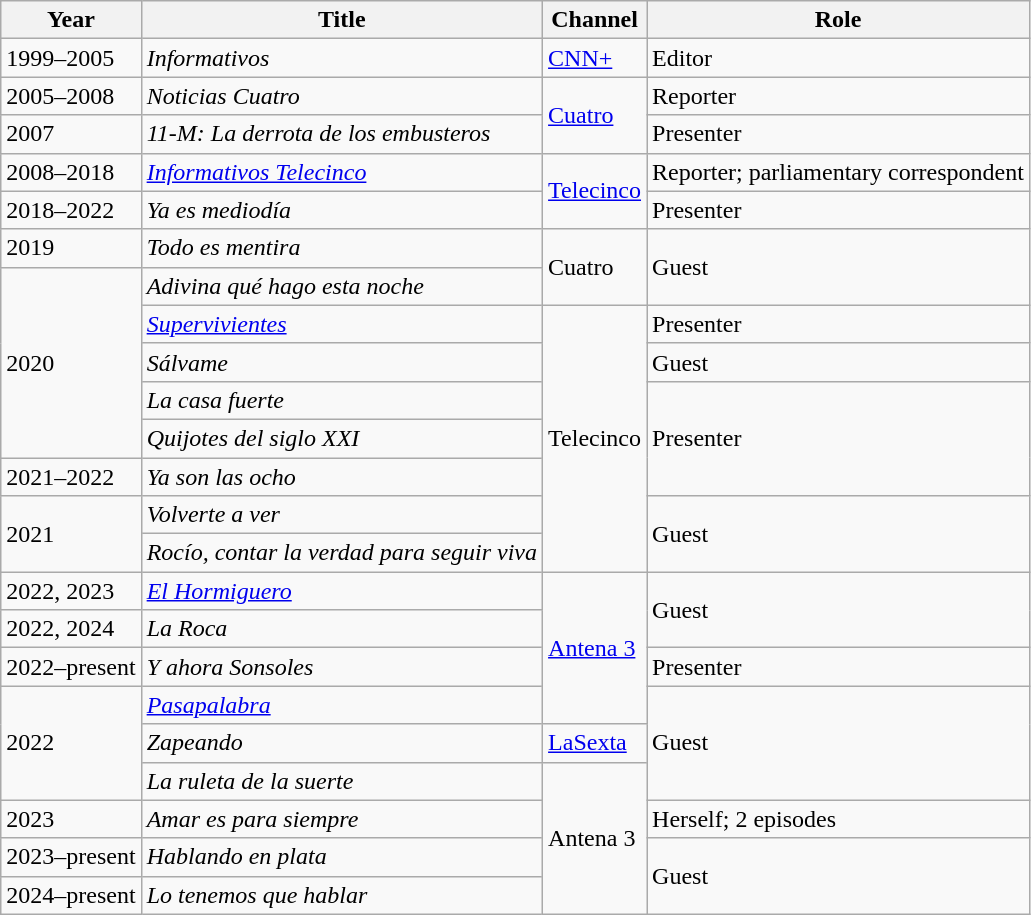<table class="wikitable">
<tr>
<th>Year</th>
<th>Title</th>
<th>Channel</th>
<th>Role</th>
</tr>
<tr>
<td>1999–2005</td>
<td><em>Informativos</em></td>
<td><a href='#'>CNN+</a></td>
<td>Editor</td>
</tr>
<tr>
<td>2005–2008</td>
<td><em>Noticias Cuatro</em></td>
<td rowspan="2"><a href='#'>Cuatro</a></td>
<td>Reporter</td>
</tr>
<tr>
<td>2007</td>
<td><em>11-M: La derrota de los embusteros</em></td>
<td>Presenter</td>
</tr>
<tr>
<td>2008–2018</td>
<td><em><a href='#'>Informativos Telecinco</a></em></td>
<td rowspan="2"><a href='#'>Telecinco</a></td>
<td>Reporter; parliamentary correspondent</td>
</tr>
<tr>
<td>2018–2022</td>
<td><em>Ya es mediodía</em></td>
<td>Presenter</td>
</tr>
<tr>
<td>2019</td>
<td><em>Todo es mentira</em></td>
<td rowspan="2">Cuatro</td>
<td rowspan="2">Guest</td>
</tr>
<tr>
<td rowspan="5">2020</td>
<td><em>Adivina qué hago esta noche</em></td>
</tr>
<tr>
<td><a href='#'><em>Supervivientes</em></a></td>
<td rowspan="7">Telecinco</td>
<td>Presenter</td>
</tr>
<tr>
<td><em>Sálvame</em></td>
<td>Guest</td>
</tr>
<tr>
<td><em>La casa fuerte</em></td>
<td rowspan="3">Presenter</td>
</tr>
<tr>
<td><em>Quijotes del siglo XXI</em></td>
</tr>
<tr>
<td>2021–2022</td>
<td><em>Ya son las ocho</em></td>
</tr>
<tr>
<td rowspan="2">2021</td>
<td><em>Volverte a ver</em></td>
<td rowspan="2">Guest</td>
</tr>
<tr>
<td><em>Rocío, contar la verdad para seguir viva</em></td>
</tr>
<tr>
<td>2022, 2023</td>
<td><em><a href='#'>El Hormiguero</a></em></td>
<td rowspan="4"><a href='#'>Antena 3</a></td>
<td rowspan="2">Guest</td>
</tr>
<tr>
<td>2022, 2024</td>
<td><em>La Roca</em></td>
</tr>
<tr>
<td>2022–present</td>
<td><em>Y ahora Sonsoles</em></td>
<td>Presenter</td>
</tr>
<tr>
<td rowspan="3">2022</td>
<td><em><a href='#'>Pasapalabra</a></em></td>
<td rowspan="3">Guest</td>
</tr>
<tr>
<td><em>Zapeando</em></td>
<td><a href='#'>LaSexta</a></td>
</tr>
<tr>
<td><em>La ruleta de la suerte</em></td>
<td rowspan="4">Antena 3</td>
</tr>
<tr>
<td>2023</td>
<td><em>Amar es para siempre</em></td>
<td>Herself; 2 episodes</td>
</tr>
<tr>
<td>2023–present</td>
<td><em>Hablando en plata</em></td>
<td rowspan="2">Guest</td>
</tr>
<tr>
<td>2024–present</td>
<td><em>Lo tenemos que hablar</em></td>
</tr>
</table>
